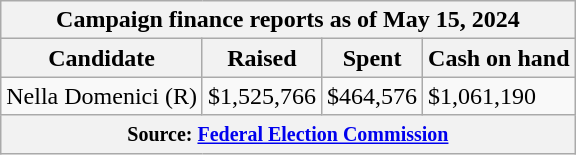<table class="wikitable sortable">
<tr>
<th colspan=4>Campaign finance reports as of May 15, 2024</th>
</tr>
<tr style="text-align:center;">
<th>Candidate</th>
<th>Raised</th>
<th>Spent</th>
<th>Cash on hand</th>
</tr>
<tr>
<td>Nella Domenici (R)</td>
<td>$1,525,766</td>
<td>$464,576</td>
<td>$1,061,190</td>
</tr>
<tr>
<th colspan="4"><small>Source: <a href='#'>Federal Election Commission</a></small></th>
</tr>
</table>
